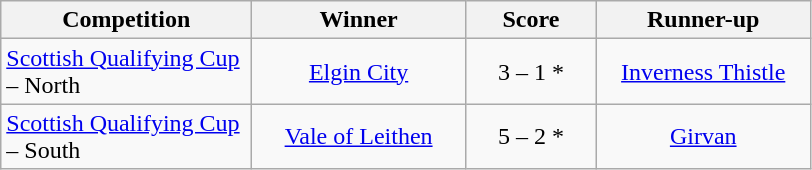<table class="wikitable" style="text-align: center;">
<tr>
<th width=160>Competition</th>
<th width=135>Winner</th>
<th width=80>Score</th>
<th width=135>Runner-up</th>
</tr>
<tr>
<td align=left><a href='#'>Scottish Qualifying Cup</a> – North</td>
<td><a href='#'>Elgin City</a></td>
<td>3 – 1 *</td>
<td><a href='#'>Inverness Thistle</a></td>
</tr>
<tr>
<td align=left><a href='#'>Scottish Qualifying Cup</a> – South</td>
<td><a href='#'>Vale of Leithen</a></td>
<td>5 – 2 *</td>
<td><a href='#'>Girvan</a></td>
</tr>
</table>
